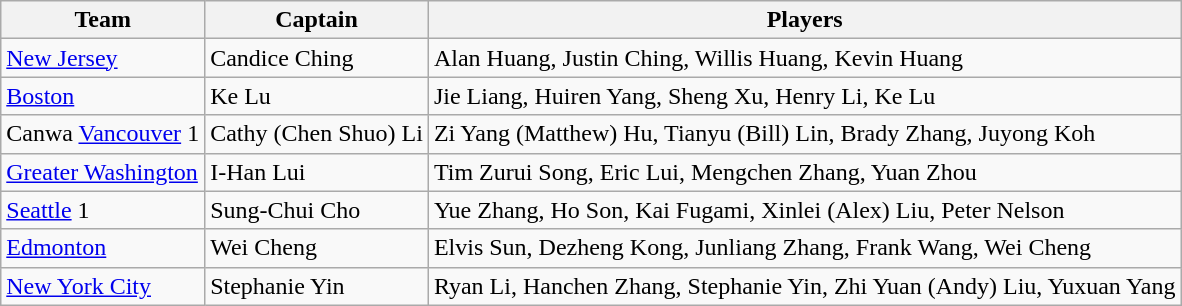<table class="wikitable">
<tr>
<th>Team</th>
<th>Captain</th>
<th>Players</th>
</tr>
<tr>
<td><a href='#'>New Jersey</a></td>
<td>Candice Ching</td>
<td>Alan Huang, Justin Ching, Willis Huang, Kevin Huang</td>
</tr>
<tr>
<td><a href='#'>Boston</a></td>
<td>Ke Lu</td>
<td>Jie Liang, Huiren Yang, Sheng Xu, Henry Li, Ke Lu</td>
</tr>
<tr>
<td>Canwa <a href='#'>Vancouver</a> 1</td>
<td>Cathy (Chen Shuo) Li</td>
<td>Zi Yang (Matthew) Hu, Tianyu (Bill) Lin, Brady Zhang, Juyong Koh</td>
</tr>
<tr>
<td><a href='#'>Greater Washington</a></td>
<td>I-Han Lui</td>
<td>Tim Zurui Song, Eric Lui, Mengchen Zhang, Yuan Zhou</td>
</tr>
<tr>
<td><a href='#'>Seattle</a> 1</td>
<td>Sung-Chui Cho</td>
<td>Yue Zhang, Ho Son, Kai Fugami, Xinlei (Alex) Liu, Peter Nelson</td>
</tr>
<tr>
<td><a href='#'>Edmonton</a></td>
<td>Wei Cheng</td>
<td>Elvis Sun, Dezheng Kong, Junliang Zhang, Frank Wang, Wei Cheng</td>
</tr>
<tr>
<td><a href='#'>New York City</a></td>
<td>Stephanie Yin</td>
<td>Ryan Li, Hanchen Zhang, Stephanie Yin, Zhi Yuan (Andy) Liu, Yuxuan Yang</td>
</tr>
</table>
